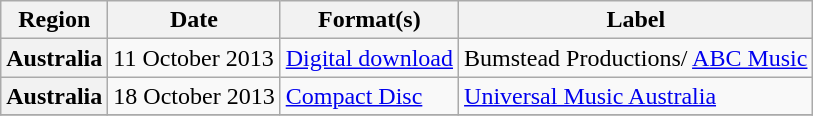<table class="wikitable plainrowheaders">
<tr>
<th scope="col">Region</th>
<th scope="col">Date</th>
<th scope="col">Format(s)</th>
<th scope="col">Label</th>
</tr>
<tr>
<th scope="row">Australia</th>
<td>11 October 2013</td>
<td><a href='#'>Digital download</a></td>
<td>Bumstead Productions/ <a href='#'>ABC Music</a></td>
</tr>
<tr>
<th scope="row">Australia</th>
<td>18 October 2013</td>
<td><a href='#'>Compact Disc</a></td>
<td><a href='#'>Universal Music Australia</a></td>
</tr>
<tr>
</tr>
</table>
